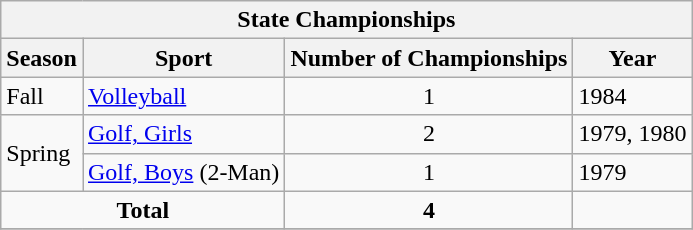<table class="wikitable">
<tr>
<th colspan="4">State Championships</th>
</tr>
<tr>
<th>Season</th>
<th>Sport</th>
<th>Number of Championships</th>
<th>Year</th>
</tr>
<tr>
<td rowspan="1">Fall</td>
<td><a href='#'>Volleyball</a></td>
<td align="center">1</td>
<td>1984</td>
</tr>
<tr>
<td rowspan="2">Spring</td>
<td><a href='#'>Golf, Girls</a></td>
<td align="center">2</td>
<td>1979, 1980</td>
</tr>
<tr>
<td><a href='#'>Golf, Boys</a> (2-Man)</td>
<td align="center">1</td>
<td>1979</td>
</tr>
<tr>
<td align="center" colspan="2"><strong>Total</strong></td>
<td align="center"><strong>4</strong></td>
<td></td>
</tr>
<tr>
</tr>
</table>
